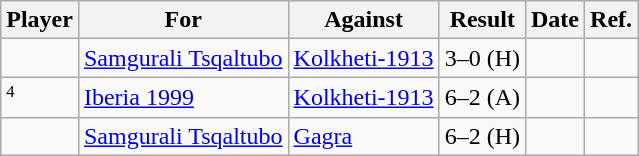<table class="wikitable">
<tr>
<th>Player</th>
<th>For</th>
<th>Against</th>
<th>Result</th>
<th>Date</th>
<th>Ref.</th>
</tr>
<tr>
<td> </td>
<td><a href='#'>Samgurali Tsqaltubo</a></td>
<td><a href='#'>Kolkheti-1913</a></td>
<td>3–0 (H)</td>
<td></td>
<td></td>
</tr>
<tr>
<td>  <small><sup>4</sup></small></td>
<td><a href='#'>Iberia 1999</a></td>
<td><a href='#'>Kolkheti-1913</a></td>
<td>6–2 (A)</td>
<td></td>
<td></td>
</tr>
<tr>
<td>  </td>
<td><a href='#'>Samgurali Tsqaltubo</a></td>
<td><a href='#'>Gagra</a></td>
<td>6–2 (H)</td>
<td></td>
<td></td>
</tr>
</table>
